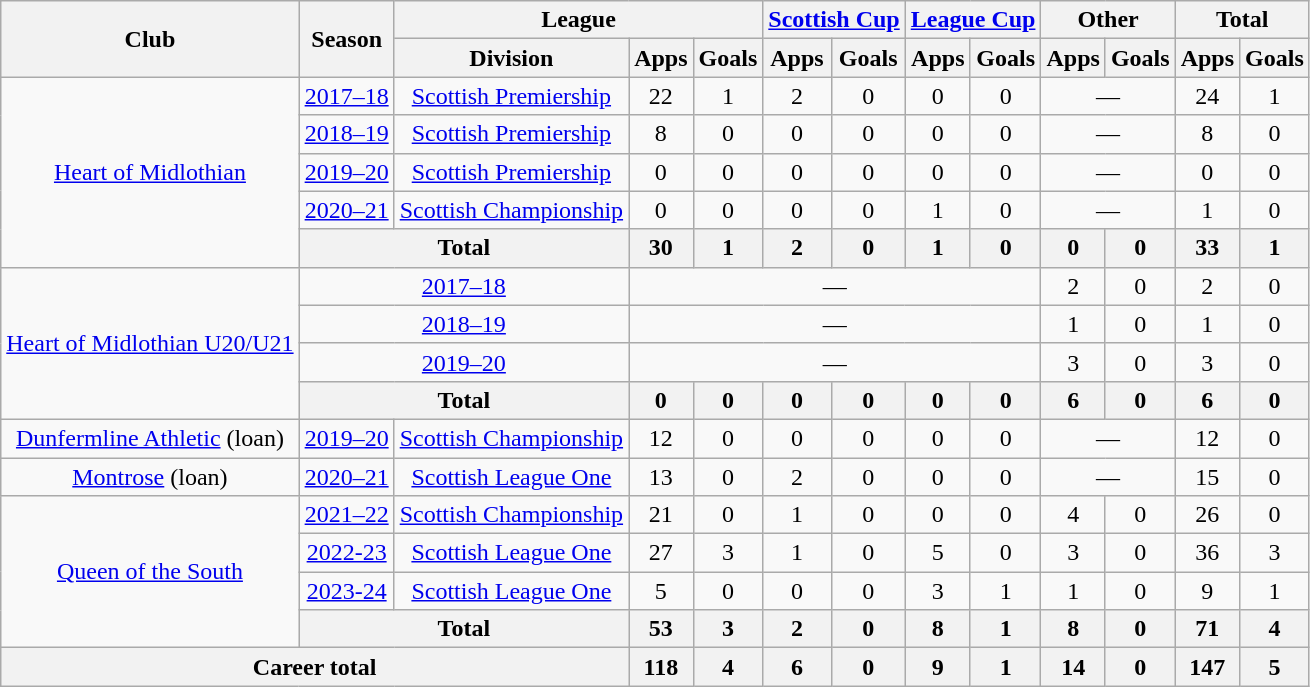<table class="wikitable" style="text-align:center">
<tr>
<th rowspan="2">Club</th>
<th rowspan="2">Season</th>
<th colspan="3">League</th>
<th colspan="2"><a href='#'>Scottish Cup</a></th>
<th colspan="2"><a href='#'>League Cup</a></th>
<th colspan="2">Other</th>
<th colspan="2">Total</th>
</tr>
<tr>
<th>Division</th>
<th>Apps</th>
<th>Goals</th>
<th>Apps</th>
<th>Goals</th>
<th>Apps</th>
<th>Goals</th>
<th>Apps</th>
<th>Goals</th>
<th>Apps</th>
<th>Goals</th>
</tr>
<tr>
<td rowspan="5"><a href='#'>Heart of Midlothian</a></td>
<td><a href='#'>2017–18</a></td>
<td><a href='#'>Scottish Premiership</a></td>
<td>22</td>
<td>1</td>
<td>2</td>
<td>0</td>
<td>0</td>
<td>0</td>
<td colspan="2">—</td>
<td>24</td>
<td>1</td>
</tr>
<tr>
<td><a href='#'>2018–19</a></td>
<td><a href='#'>Scottish Premiership</a></td>
<td>8</td>
<td>0</td>
<td>0</td>
<td>0</td>
<td>0</td>
<td>0</td>
<td colspan="2">—</td>
<td>8</td>
<td>0</td>
</tr>
<tr>
<td><a href='#'>2019–20</a></td>
<td><a href='#'>Scottish Premiership</a></td>
<td>0</td>
<td>0</td>
<td>0</td>
<td>0</td>
<td>0</td>
<td>0</td>
<td colspan="2">—</td>
<td>0</td>
<td>0</td>
</tr>
<tr>
<td><a href='#'>2020–21</a></td>
<td><a href='#'>Scottish Championship</a></td>
<td>0</td>
<td>0</td>
<td>0</td>
<td>0</td>
<td>1</td>
<td>0</td>
<td colspan="2">—</td>
<td>1</td>
<td>0</td>
</tr>
<tr>
<th colspan="2">Total</th>
<th>30</th>
<th>1</th>
<th>2</th>
<th>0</th>
<th>1</th>
<th>0</th>
<th>0</th>
<th>0</th>
<th>33</th>
<th>1</th>
</tr>
<tr>
<td rowspan="4"><a href='#'>Heart of Midlothian U20/U21</a></td>
<td colspan="2"><a href='#'>2017–18</a></td>
<td colspan="6">—</td>
<td>2</td>
<td>0</td>
<td>2</td>
<td>0</td>
</tr>
<tr>
<td colspan="2"><a href='#'>2018–19</a></td>
<td colspan="6">—</td>
<td>1</td>
<td>0</td>
<td>1</td>
<td>0</td>
</tr>
<tr>
<td colspan="2"><a href='#'>2019–20</a></td>
<td colspan="6">—</td>
<td>3</td>
<td>0</td>
<td>3</td>
<td>0</td>
</tr>
<tr>
<th colspan="2">Total</th>
<th>0</th>
<th>0</th>
<th>0</th>
<th>0</th>
<th>0</th>
<th>0</th>
<th>6</th>
<th>0</th>
<th>6</th>
<th>0</th>
</tr>
<tr>
<td><a href='#'>Dunfermline Athletic</a> (loan)</td>
<td><a href='#'>2019–20</a></td>
<td><a href='#'>Scottish Championship</a></td>
<td>12</td>
<td>0</td>
<td>0</td>
<td>0</td>
<td>0</td>
<td>0</td>
<td colspan="2">—</td>
<td>12</td>
<td>0</td>
</tr>
<tr>
<td><a href='#'>Montrose</a> (loan)</td>
<td><a href='#'>2020–21</a></td>
<td><a href='#'>Scottish League One</a></td>
<td>13</td>
<td>0</td>
<td>2</td>
<td>0</td>
<td>0</td>
<td>0</td>
<td colspan="2">—</td>
<td>15</td>
<td>0</td>
</tr>
<tr>
<td rowspan="4"><a href='#'>Queen of the South</a></td>
<td><a href='#'>2021–22</a></td>
<td><a href='#'>Scottish Championship</a></td>
<td>21</td>
<td>0</td>
<td>1</td>
<td>0</td>
<td>0</td>
<td>0</td>
<td>4</td>
<td>0</td>
<td>26</td>
<td>0</td>
</tr>
<tr>
<td><a href='#'>2022-23</a></td>
<td><a href='#'>Scottish League One</a></td>
<td>27</td>
<td>3</td>
<td>1</td>
<td>0</td>
<td>5</td>
<td>0</td>
<td>3</td>
<td>0</td>
<td>36</td>
<td>3</td>
</tr>
<tr>
<td><a href='#'>2023-24</a></td>
<td><a href='#'>Scottish League One</a></td>
<td>5</td>
<td>0</td>
<td>0</td>
<td>0</td>
<td>3</td>
<td>1</td>
<td>1</td>
<td>0</td>
<td>9</td>
<td>1</td>
</tr>
<tr>
<th colspan="2">Total</th>
<th>53</th>
<th>3</th>
<th>2</th>
<th>0</th>
<th>8</th>
<th>1</th>
<th>8</th>
<th>0</th>
<th>71</th>
<th>4</th>
</tr>
<tr>
<th colspan="3">Career total</th>
<th>118</th>
<th>4</th>
<th>6</th>
<th>0</th>
<th>9</th>
<th>1</th>
<th>14</th>
<th>0</th>
<th>147</th>
<th>5</th>
</tr>
</table>
